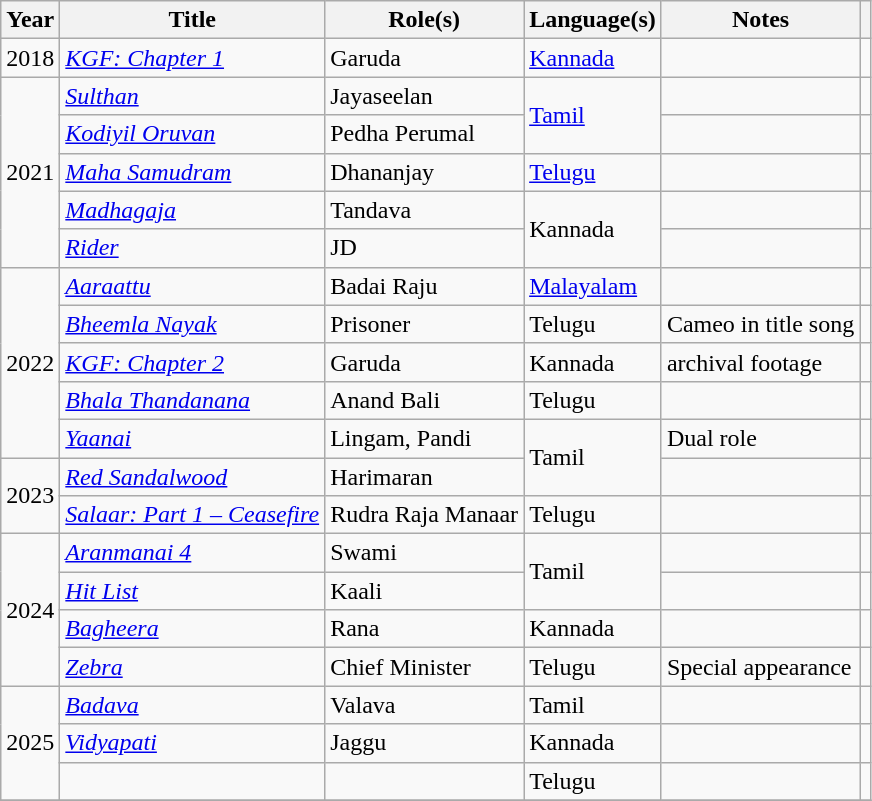<table class="wikitable sortable">
<tr>
<th scope="col">Year</th>
<th scope="col">Title</th>
<th scope="col">Role(s)</th>
<th scope="col">Language(s)</th>
<th scope="col" class="unsortable">Notes</th>
<th scope="col" class="unsortable"></th>
</tr>
<tr>
<td>2018</td>
<td><em><a href='#'>KGF: Chapter 1</a></em></td>
<td>Garuda</td>
<td><a href='#'>Kannada</a></td>
<td></td>
<td style="text-align:center;"></td>
</tr>
<tr>
<td rowspan="5">2021</td>
<td><em><a href='#'>Sulthan</a></em></td>
<td>Jayaseelan</td>
<td rowspan=2><a href='#'>Tamil</a></td>
<td></td>
<td style="text-align:center;"></td>
</tr>
<tr>
<td><em><a href='#'>Kodiyil Oruvan</a></em></td>
<td>Pedha Perumal</td>
<td></td>
<td style="text-align:center;"></td>
</tr>
<tr>
<td><em><a href='#'>Maha Samudram</a></em></td>
<td>Dhananjay</td>
<td><a href='#'>Telugu</a></td>
<td></td>
<td style="text-align:center;"></td>
</tr>
<tr>
<td><em><a href='#'>Madhagaja</a></em></td>
<td>Tandava</td>
<td rowspan=2>Kannada</td>
<td></td>
<td style="text-align:center;"></td>
</tr>
<tr>
<td><em><a href='#'>Rider</a></em></td>
<td>JD</td>
<td></td>
<td></td>
</tr>
<tr>
<td rowspan="5">2022</td>
<td><em><a href='#'>Aaraattu</a></em></td>
<td>Badai Raju</td>
<td><a href='#'>Malayalam</a></td>
<td></td>
<td style="text-align:center;"></td>
</tr>
<tr>
<td><em><a href='#'>Bheemla Nayak</a></em></td>
<td>Prisoner</td>
<td>Telugu</td>
<td>Cameo in title song</td>
<td></td>
</tr>
<tr>
<td><em><a href='#'>KGF: Chapter 2</a></em></td>
<td>Garuda</td>
<td>Kannada</td>
<td>archival footage</td>
<td></td>
</tr>
<tr>
<td><em><a href='#'>Bhala Thandanana</a></em></td>
<td>Anand Bali</td>
<td>Telugu</td>
<td></td>
<td></td>
</tr>
<tr>
<td><em><a href='#'>Yaanai</a></em></td>
<td>Lingam, Pandi</td>
<td rowspan=2>Tamil</td>
<td>Dual role</td>
<td style="text-align:center;"></td>
</tr>
<tr>
<td rowspan="2">2023</td>
<td><em><a href='#'>Red Sandalwood</a></em></td>
<td>Harimaran</td>
<td></td>
<td></td>
</tr>
<tr>
<td><em><a href='#'>Salaar: Part 1 – Ceasefire</a></em></td>
<td>Rudra Raja Manaar</td>
<td>Telugu</td>
<td></td>
<td></td>
</tr>
<tr>
<td rowspan="4">2024</td>
<td><em><a href='#'>Aranmanai 4</a></em></td>
<td>Swami</td>
<td rowspan=2>Tamil</td>
<td></td>
<td></td>
</tr>
<tr>
<td><em><a href='#'>Hit List</a></em></td>
<td>Kaali</td>
<td></td>
<td></td>
</tr>
<tr>
<td><em><a href='#'>Bagheera</a></em></td>
<td>Rana</td>
<td>Kannada</td>
<td></td>
<td></td>
</tr>
<tr>
<td><em><a href='#'>Zebra</a></em></td>
<td>Chief Minister</td>
<td>Telugu</td>
<td>Special appearance</td>
<td></td>
</tr>
<tr>
<td rowspan="3">2025</td>
<td><em><a href='#'>Badava</a></em></td>
<td>Valava</td>
<td>Tamil</td>
<td></td>
<td></td>
</tr>
<tr>
<td><em><a href='#'>Vidyapati</a></em></td>
<td>Jaggu</td>
<td>Kannada</td>
<td></td>
<td></td>
</tr>
<tr>
<td></td>
<td></td>
<td>Telugu</td>
<td></td>
<td></td>
</tr>
<tr>
</tr>
</table>
